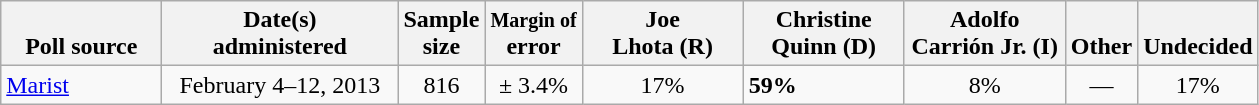<table class="wikitable">
<tr valign= bottom>
<th style="width:100px;">Poll source</th>
<th style="width:150px;">Date(s)<br>administered</th>
<th class=small>Sample<br>size</th>
<th><small>Margin of</small><br>error</th>
<th style="width:100px;">Joe<br>Lhota (R)</th>
<th style="width:100px;">Christine<br>Quinn (D)</th>
<th style="width:100px;">Adolfo<br>Carrión Jr. (I)</th>
<th>Other</th>
<th>Undecided</th>
</tr>
<tr>
<td><a href='#'>Marist</a></td>
<td align=center>February 4–12, 2013</td>
<td align=center>816</td>
<td align=center>± 3.4%</td>
<td align=center>17%</td>
<td><strong>59%</strong></td>
<td align=center>8%</td>
<td align=center>—</td>
<td align=center>17%</td>
</tr>
</table>
